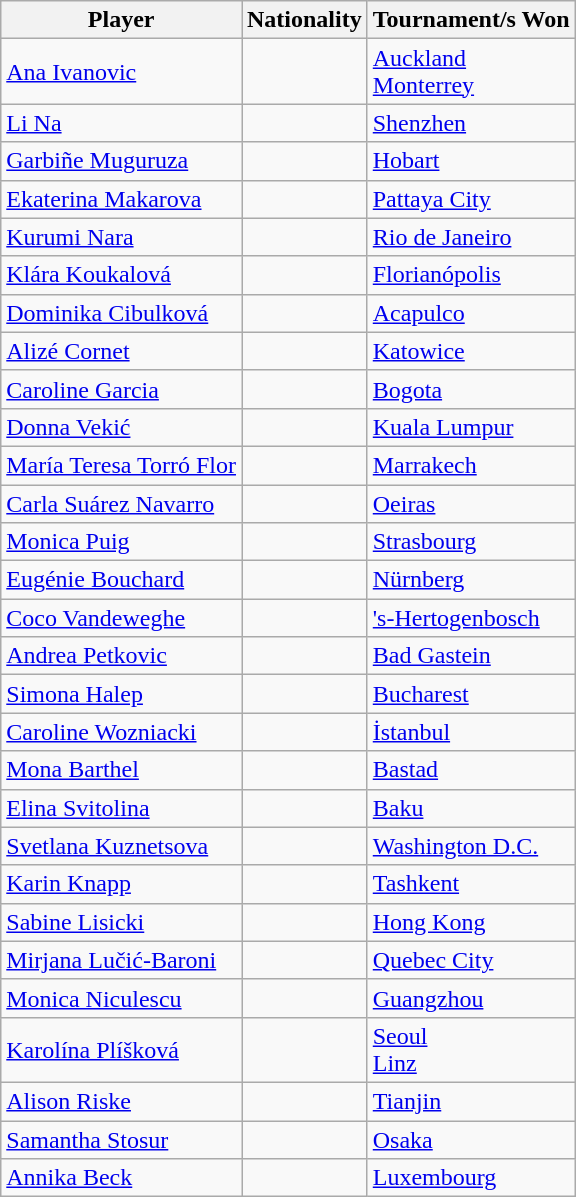<table class="sortable wikitable">
<tr>
<th>Player</th>
<th>Nationality</th>
<th>Tournament/s Won</th>
</tr>
<tr>
<td><a href='#'>Ana Ivanovic</a></td>
<td></td>
<td> <a href='#'>Auckland</a> <br>  <a href='#'>Monterrey</a></td>
</tr>
<tr>
<td><a href='#'>Li Na</a></td>
<td></td>
<td> <a href='#'>Shenzhen</a></td>
</tr>
<tr>
<td><a href='#'>Garbiñe Muguruza</a></td>
<td></td>
<td> <a href='#'>Hobart</a></td>
</tr>
<tr>
<td><a href='#'>Ekaterina Makarova</a></td>
<td></td>
<td> <a href='#'>Pattaya City</a></td>
</tr>
<tr>
<td><a href='#'>Kurumi Nara</a></td>
<td></td>
<td> <a href='#'>Rio de Janeiro</a></td>
</tr>
<tr>
<td><a href='#'>Klára Koukalová</a></td>
<td></td>
<td> <a href='#'>Florianópolis</a></td>
</tr>
<tr>
<td><a href='#'>Dominika Cibulková</a></td>
<td></td>
<td> <a href='#'>Acapulco</a></td>
</tr>
<tr>
<td><a href='#'>Alizé Cornet</a></td>
<td></td>
<td> <a href='#'>Katowice</a></td>
</tr>
<tr>
<td><a href='#'>Caroline Garcia</a></td>
<td></td>
<td> <a href='#'>Bogota</a></td>
</tr>
<tr>
<td><a href='#'>Donna Vekić</a></td>
<td></td>
<td> <a href='#'>Kuala Lumpur</a></td>
</tr>
<tr>
<td><a href='#'>María Teresa Torró Flor</a></td>
<td></td>
<td> <a href='#'>Marrakech</a></td>
</tr>
<tr>
<td><a href='#'>Carla Suárez Navarro</a></td>
<td></td>
<td> <a href='#'>Oeiras</a></td>
</tr>
<tr>
<td><a href='#'>Monica Puig</a></td>
<td></td>
<td> <a href='#'>Strasbourg</a></td>
</tr>
<tr>
<td><a href='#'>Eugénie Bouchard</a></td>
<td></td>
<td> <a href='#'>Nürnberg</a></td>
</tr>
<tr>
<td><a href='#'>Coco Vandeweghe</a></td>
<td></td>
<td> <a href='#'>'s-Hertogenbosch</a></td>
</tr>
<tr>
<td><a href='#'>Andrea Petkovic</a></td>
<td></td>
<td> <a href='#'>Bad Gastein</a></td>
</tr>
<tr>
<td><a href='#'>Simona Halep</a></td>
<td></td>
<td> <a href='#'>Bucharest</a></td>
</tr>
<tr>
<td><a href='#'>Caroline Wozniacki</a></td>
<td></td>
<td> <a href='#'>İstanbul</a></td>
</tr>
<tr>
<td><a href='#'>Mona Barthel</a></td>
<td></td>
<td> <a href='#'>Bastad</a></td>
</tr>
<tr>
<td><a href='#'>Elina Svitolina</a></td>
<td></td>
<td> <a href='#'>Baku</a></td>
</tr>
<tr>
<td><a href='#'>Svetlana Kuznetsova</a></td>
<td></td>
<td> <a href='#'>Washington D.C.</a></td>
</tr>
<tr>
<td><a href='#'>Karin Knapp</a></td>
<td></td>
<td> <a href='#'>Tashkent</a></td>
</tr>
<tr>
<td><a href='#'>Sabine Lisicki</a></td>
<td></td>
<td> <a href='#'>Hong Kong</a></td>
</tr>
<tr>
<td><a href='#'>Mirjana Lučić-Baroni</a></td>
<td></td>
<td> <a href='#'>Quebec City</a></td>
</tr>
<tr>
<td><a href='#'>Monica Niculescu</a></td>
<td></td>
<td> <a href='#'>Guangzhou</a></td>
</tr>
<tr>
<td><a href='#'>Karolína Plíšková</a></td>
<td></td>
<td> <a href='#'>Seoul</a> <br>  <a href='#'>Linz</a></td>
</tr>
<tr>
<td><a href='#'>Alison Riske</a></td>
<td></td>
<td> <a href='#'>Tianjin</a></td>
</tr>
<tr>
<td><a href='#'>Samantha Stosur</a></td>
<td></td>
<td> <a href='#'>Osaka</a></td>
</tr>
<tr>
<td><a href='#'>Annika Beck</a></td>
<td></td>
<td> <a href='#'>Luxembourg</a></td>
</tr>
</table>
